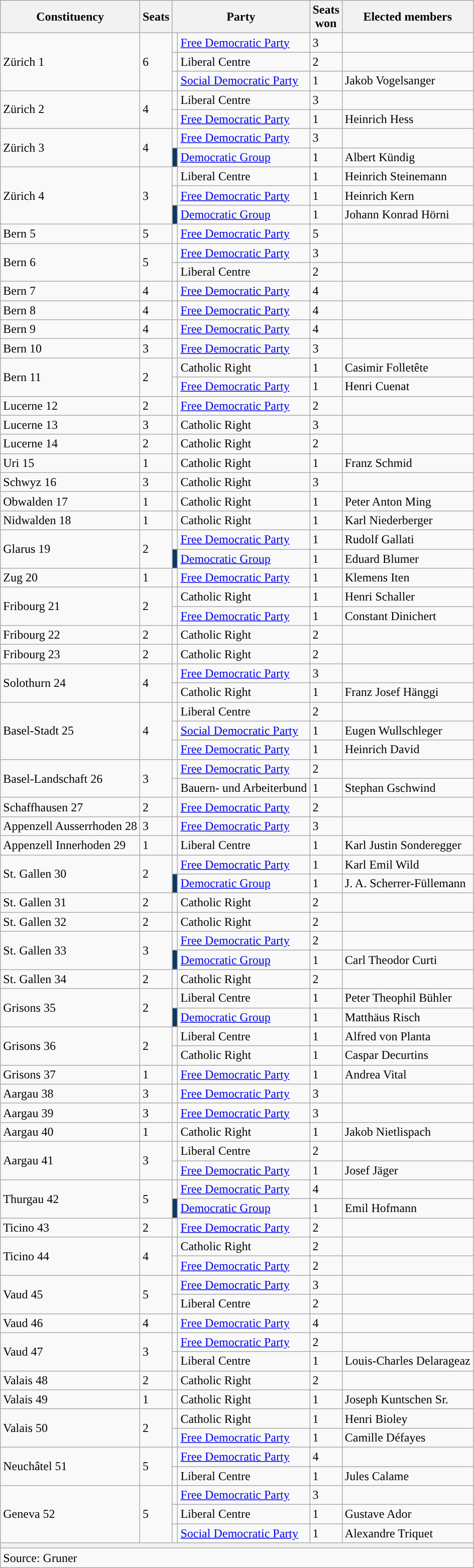<table class="wikitable">
<tr>
<th>Constituency</th>
<th>Seats</th>
<th colspan="2">Party</th>
<th>Seats<br>won</th>
<th>Elected members</th>
</tr>
<tr>
<td rowspan="3">Zürich 1</td>
<td rowspan="3">6</td>
<td style="color:inherit;background:"></td>
<td><a href='#'>Free Democratic Party</a></td>
<td>3</td>
<td></td>
</tr>
<tr>
<td style="color:inherit;background:"></td>
<td>Liberal Centre</td>
<td>2</td>
<td></td>
</tr>
<tr>
<td style="color:inherit;background:"></td>
<td><a href='#'>Social Democratic Party</a></td>
<td>1</td>
<td>Jakob Vogelsanger</td>
</tr>
<tr>
<td rowspan="2">Zürich 2</td>
<td rowspan="2">4</td>
<td style="color:inherit;background:"></td>
<td>Liberal Centre</td>
<td>3</td>
<td></td>
</tr>
<tr>
<td style="color:inherit;background:"></td>
<td><a href='#'>Free Democratic Party</a></td>
<td>1</td>
<td>Heinrich Hess</td>
</tr>
<tr>
<td rowspan="2">Zürich 3</td>
<td rowspan="2">4</td>
<td style="color:inherit;background:"></td>
<td><a href='#'>Free Democratic Party</a></td>
<td>3</td>
<td></td>
</tr>
<tr>
<td style="color:inherit;background:#0B3861"></td>
<td><a href='#'>Democratic Group</a></td>
<td>1</td>
<td>Albert Kündig</td>
</tr>
<tr>
<td rowspan="3">Zürich 4</td>
<td rowspan="3">3</td>
<td style="color:inherit;background:"></td>
<td>Liberal Centre</td>
<td>1</td>
<td>Heinrich Steinemann</td>
</tr>
<tr>
<td style="color:inherit;background:"></td>
<td><a href='#'>Free Democratic Party</a></td>
<td>1</td>
<td>Heinrich Kern</td>
</tr>
<tr>
<td style="color:inherit;background:#0B3861"></td>
<td><a href='#'>Democratic Group</a></td>
<td>1</td>
<td>Johann Konrad Hörni</td>
</tr>
<tr>
<td>Bern 5</td>
<td>5</td>
<td style="color:inherit;background:"></td>
<td><a href='#'>Free Democratic Party</a></td>
<td>5</td>
<td></td>
</tr>
<tr>
<td rowspan="2">Bern 6</td>
<td rowspan="2">5</td>
<td style="color:inherit;background:"></td>
<td><a href='#'>Free Democratic Party</a></td>
<td>3</td>
<td></td>
</tr>
<tr>
<td style="color:inherit;background:"></td>
<td>Liberal Centre</td>
<td>2</td>
<td></td>
</tr>
<tr>
<td>Bern 7</td>
<td>4</td>
<td style="color:inherit;background:"></td>
<td><a href='#'>Free Democratic Party</a></td>
<td>4</td>
<td></td>
</tr>
<tr>
<td>Bern 8</td>
<td>4</td>
<td style="color:inherit;background:"></td>
<td><a href='#'>Free Democratic Party</a></td>
<td>4</td>
<td></td>
</tr>
<tr>
<td>Bern 9</td>
<td>4</td>
<td style="color:inherit;background:"></td>
<td><a href='#'>Free Democratic Party</a></td>
<td>4</td>
<td></td>
</tr>
<tr>
<td>Bern 10</td>
<td>3</td>
<td style="color:inherit;background:"></td>
<td><a href='#'>Free Democratic Party</a></td>
<td>3</td>
<td></td>
</tr>
<tr>
<td rowspan="2">Bern 11</td>
<td rowspan="2">2</td>
<td style="color:inherit;background:"></td>
<td>Catholic Right</td>
<td>1</td>
<td>Casimir Folletête</td>
</tr>
<tr>
<td style="color:inherit;background:"></td>
<td><a href='#'>Free Democratic Party</a></td>
<td>1</td>
<td>Henri Cuenat</td>
</tr>
<tr>
<td>Lucerne 12</td>
<td>2</td>
<td style="color:inherit;background:"></td>
<td><a href='#'>Free Democratic Party</a></td>
<td>2</td>
<td></td>
</tr>
<tr>
<td>Lucerne 13</td>
<td>3</td>
<td style="color:inherit;background:"></td>
<td>Catholic Right</td>
<td>3</td>
<td></td>
</tr>
<tr>
<td>Lucerne 14</td>
<td>2</td>
<td style="color:inherit;background:"></td>
<td>Catholic Right</td>
<td>2</td>
<td></td>
</tr>
<tr>
<td>Uri 15</td>
<td>1</td>
<td style="color:inherit;background:"></td>
<td>Catholic Right</td>
<td>1</td>
<td>Franz Schmid</td>
</tr>
<tr>
<td>Schwyz 16</td>
<td>3</td>
<td style="color:inherit;background:"></td>
<td>Catholic Right</td>
<td>3</td>
<td></td>
</tr>
<tr>
<td>Obwalden 17</td>
<td>1</td>
<td style="color:inherit;background:"></td>
<td>Catholic Right</td>
<td>1</td>
<td>Peter Anton Ming</td>
</tr>
<tr>
<td>Nidwalden 18</td>
<td>1</td>
<td style="color:inherit;background:"></td>
<td>Catholic Right</td>
<td>1</td>
<td>Karl Niederberger</td>
</tr>
<tr>
<td rowspan="2">Glarus 19</td>
<td rowspan="2">2</td>
<td style="color:inherit;background:"></td>
<td><a href='#'>Free Democratic Party</a></td>
<td>1</td>
<td>Rudolf Gallati</td>
</tr>
<tr>
<td style="color:inherit;background:#0B3861"></td>
<td><a href='#'>Democratic Group</a></td>
<td>1</td>
<td>Eduard Blumer</td>
</tr>
<tr>
<td>Zug 20</td>
<td>1</td>
<td style="color:inherit;background:"></td>
<td><a href='#'>Free Democratic Party</a></td>
<td>1</td>
<td>Klemens Iten</td>
</tr>
<tr>
<td rowspan="2">Fribourg 21</td>
<td rowspan="2">2</td>
<td style="color:inherit;background:"></td>
<td>Catholic Right</td>
<td>1</td>
<td>Henri Schaller</td>
</tr>
<tr>
<td style="color:inherit;background:"></td>
<td><a href='#'>Free Democratic Party</a></td>
<td>1</td>
<td>Constant Dinichert</td>
</tr>
<tr>
<td>Fribourg 22</td>
<td>2</td>
<td style="color:inherit;background:"></td>
<td>Catholic Right</td>
<td>2</td>
<td></td>
</tr>
<tr>
<td>Fribourg 23</td>
<td>2</td>
<td style="color:inherit;background:"></td>
<td>Catholic Right</td>
<td>2</td>
<td></td>
</tr>
<tr>
<td rowspan="2">Solothurn 24</td>
<td rowspan="2">4</td>
<td style="color:inherit;background:"></td>
<td><a href='#'>Free Democratic Party</a></td>
<td>3</td>
<td></td>
</tr>
<tr>
<td style="color:inherit;background:"></td>
<td>Catholic Right</td>
<td>1</td>
<td>Franz Josef Hänggi</td>
</tr>
<tr>
<td rowspan="3">Basel-Stadt 25</td>
<td rowspan="3">4</td>
<td style="color:inherit;background:"></td>
<td>Liberal Centre</td>
<td>2</td>
<td></td>
</tr>
<tr>
<td style="color:inherit;background:"></td>
<td><a href='#'>Social Democratic Party</a></td>
<td>1</td>
<td>Eugen Wullschleger</td>
</tr>
<tr>
<td style="color:inherit;background:"></td>
<td><a href='#'>Free Democratic Party</a></td>
<td>1</td>
<td>Heinrich David</td>
</tr>
<tr>
<td rowspan="2">Basel-Landschaft 26</td>
<td rowspan="2">3</td>
<td style="color:inherit;background:"></td>
<td><a href='#'>Free Democratic Party</a></td>
<td>2</td>
<td></td>
</tr>
<tr>
<td style="color:inherit;background:"></td>
<td>Bauern- und Arbeiterbund</td>
<td>1</td>
<td>Stephan Gschwind</td>
</tr>
<tr>
<td>Schaffhausen 27</td>
<td>2</td>
<td style="color:inherit;background:"></td>
<td><a href='#'>Free Democratic Party</a></td>
<td>2</td>
<td></td>
</tr>
<tr>
<td>Appenzell Ausserrhoden 28</td>
<td>3</td>
<td style="color:inherit;background:"></td>
<td><a href='#'>Free Democratic Party</a></td>
<td>3</td>
<td></td>
</tr>
<tr>
<td>Appenzell Innerhoden 29</td>
<td>1</td>
<td style="color:inherit;background:"></td>
<td>Liberal Centre</td>
<td>1</td>
<td>Karl Justin Sonderegger</td>
</tr>
<tr>
<td rowspan="2">St. Gallen 30</td>
<td rowspan="2">2</td>
<td style="color:inherit;background:"></td>
<td><a href='#'>Free Democratic Party</a></td>
<td>1</td>
<td>Karl Emil Wild</td>
</tr>
<tr>
<td style="color:inherit;background:#0B3861"></td>
<td><a href='#'>Democratic Group</a></td>
<td>1</td>
<td>J. A. Scherrer-Füllemann</td>
</tr>
<tr>
<td>St. Gallen 31</td>
<td>2</td>
<td style="color:inherit;background:"></td>
<td>Catholic Right</td>
<td>2</td>
<td></td>
</tr>
<tr>
<td>St. Gallen 32</td>
<td>2</td>
<td style="color:inherit;background:"></td>
<td>Catholic Right</td>
<td>2</td>
<td></td>
</tr>
<tr>
<td rowspan="2">St. Gallen 33</td>
<td rowspan="2">3</td>
<td style="color:inherit;background:"></td>
<td><a href='#'>Free Democratic Party</a></td>
<td>2</td>
<td></td>
</tr>
<tr>
<td style="color:inherit;background:#0B3861"></td>
<td><a href='#'>Democratic Group</a></td>
<td>1</td>
<td>Carl Theodor Curti</td>
</tr>
<tr>
<td>St. Gallen 34</td>
<td>2</td>
<td style="color:inherit;background:"></td>
<td>Catholic Right</td>
<td>2</td>
<td></td>
</tr>
<tr>
<td rowspan="2">Grisons 35</td>
<td rowspan="2">2</td>
<td style="color:inherit;background:"></td>
<td>Liberal Centre</td>
<td>1</td>
<td>Peter Theophil Bühler</td>
</tr>
<tr>
<td style="color:inherit;background:#0B3861"></td>
<td><a href='#'>Democratic Group</a></td>
<td>1</td>
<td>Matthäus Risch</td>
</tr>
<tr>
<td rowspan="2">Grisons 36</td>
<td rowspan="2">2</td>
<td style="color:inherit;background:"></td>
<td>Liberal Centre</td>
<td>1</td>
<td>Alfred von Planta</td>
</tr>
<tr>
<td style="color:inherit;background:"></td>
<td>Catholic Right</td>
<td>1</td>
<td>Caspar Decurtins</td>
</tr>
<tr>
<td>Grisons 37</td>
<td>1</td>
<td style="color:inherit;background:"></td>
<td><a href='#'>Free Democratic Party</a></td>
<td>1</td>
<td>Andrea Vital</td>
</tr>
<tr>
<td>Aargau 38</td>
<td>3</td>
<td style="color:inherit;background:"></td>
<td><a href='#'>Free Democratic Party</a></td>
<td>3</td>
<td></td>
</tr>
<tr>
<td>Aargau 39</td>
<td>3</td>
<td style="color:inherit;background:"></td>
<td><a href='#'>Free Democratic Party</a></td>
<td>3</td>
<td></td>
</tr>
<tr>
<td>Aargau 40</td>
<td>1</td>
<td style="color:inherit;background:"></td>
<td>Catholic Right</td>
<td>1</td>
<td>Jakob Nietlispach</td>
</tr>
<tr>
<td rowspan="2">Aargau 41</td>
<td rowspan="2">3</td>
<td style="color:inherit;background:"></td>
<td>Liberal Centre</td>
<td>2</td>
<td></td>
</tr>
<tr>
<td style="color:inherit;background:"></td>
<td><a href='#'>Free Democratic Party</a></td>
<td>1</td>
<td>Josef Jäger</td>
</tr>
<tr>
<td rowspan="2">Thurgau 42</td>
<td rowspan="2">5</td>
<td style="color:inherit;background:"></td>
<td><a href='#'>Free Democratic Party</a></td>
<td>4</td>
<td></td>
</tr>
<tr>
<td style="color:inherit;background:#0B3861"></td>
<td><a href='#'>Democratic Group</a></td>
<td>1</td>
<td>Emil Hofmann</td>
</tr>
<tr>
<td>Ticino 43</td>
<td>2</td>
<td style="color:inherit;background:"></td>
<td><a href='#'>Free Democratic Party</a></td>
<td>2</td>
<td></td>
</tr>
<tr>
<td rowspan="2">Ticino 44</td>
<td rowspan="2">4</td>
<td style="color:inherit;background:"></td>
<td>Catholic Right</td>
<td>2</td>
<td></td>
</tr>
<tr>
<td style="color:inherit;background:"></td>
<td><a href='#'>Free Democratic Party</a></td>
<td>2</td>
<td></td>
</tr>
<tr>
<td rowspan="2">Vaud 45</td>
<td rowspan="2">5</td>
<td style="color:inherit;background:"></td>
<td><a href='#'>Free Democratic Party</a></td>
<td>3</td>
<td></td>
</tr>
<tr>
<td style="color:inherit;background:"></td>
<td>Liberal Centre</td>
<td>2</td>
<td></td>
</tr>
<tr>
<td>Vaud 46</td>
<td>4</td>
<td style="color:inherit;background:"></td>
<td><a href='#'>Free Democratic Party</a></td>
<td>4</td>
<td></td>
</tr>
<tr>
<td rowspan="2">Vaud 47</td>
<td rowspan="2">3</td>
<td style="color:inherit;background:"></td>
<td><a href='#'>Free Democratic Party</a></td>
<td>2</td>
<td></td>
</tr>
<tr>
<td style="color:inherit;background:"></td>
<td>Liberal Centre</td>
<td>1</td>
<td>Louis-Charles Delarageaz</td>
</tr>
<tr>
<td>Valais 48</td>
<td>2</td>
<td style="color:inherit;background:"></td>
<td>Catholic Right</td>
<td>2</td>
<td></td>
</tr>
<tr>
<td>Valais 49</td>
<td>1</td>
<td style="color:inherit;background:"></td>
<td>Catholic Right</td>
<td>1</td>
<td>Joseph Kuntschen Sr.</td>
</tr>
<tr>
<td rowspan="2">Valais 50</td>
<td rowspan="2">2</td>
<td style="color:inherit;background:"></td>
<td>Catholic Right</td>
<td>1</td>
<td>Henri Bioley</td>
</tr>
<tr>
<td style="color:inherit;background:"></td>
<td><a href='#'>Free Democratic Party</a></td>
<td>1</td>
<td>Camille Défayes</td>
</tr>
<tr>
<td rowspan="2">Neuchâtel 51</td>
<td rowspan="2">5</td>
<td style="color:inherit;background:"></td>
<td><a href='#'>Free Democratic Party</a></td>
<td>4</td>
<td></td>
</tr>
<tr>
<td style="color:inherit;background:"></td>
<td>Liberal Centre</td>
<td>1</td>
<td>Jules Calame</td>
</tr>
<tr>
<td rowspan="3">Geneva 52</td>
<td rowspan="3">5</td>
<td style="color:inherit;background:"></td>
<td><a href='#'>Free Democratic Party</a></td>
<td>3</td>
<td></td>
</tr>
<tr>
<td style="color:inherit;background:"></td>
<td>Liberal Centre</td>
<td>1</td>
<td>Gustave Ador</td>
</tr>
<tr>
<td style="color:inherit;background:"></td>
<td><a href='#'>Social Democratic Party</a></td>
<td>1</td>
<td>Alexandre Triquet</td>
</tr>
<tr>
<th colspan="6"></th>
</tr>
<tr>
<td colspan="6">Source: Gruner</td>
</tr>
</table>
